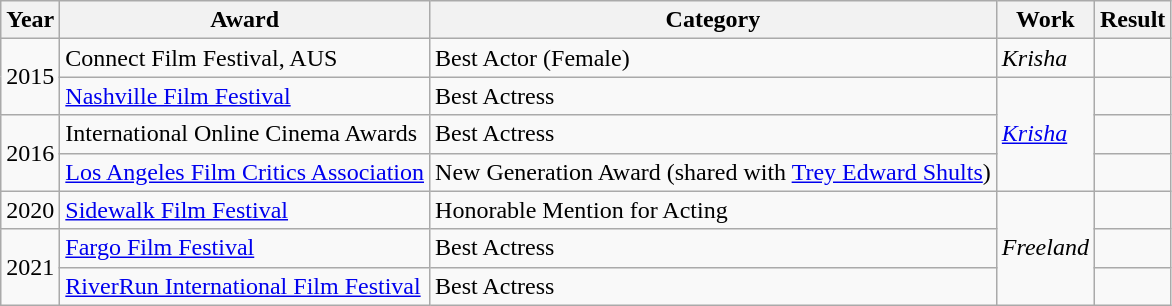<table class="wikitable">
<tr>
<th>Year</th>
<th>Award</th>
<th>Category</th>
<th>Work</th>
<th>Result</th>
</tr>
<tr>
<td rowspan ="2">2015</td>
<td>Connect Film Festival, AUS</td>
<td>Best Actor (Female)</td>
<td><em>Krisha</em></td>
<td></td>
</tr>
<tr>
<td><a href='#'>Nashville Film Festival</a></td>
<td>Best Actress</td>
<td rowspan ="3"><em><a href='#'>Krisha</a></em></td>
<td></td>
</tr>
<tr>
<td rowspan ="2">2016</td>
<td>International Online Cinema Awards</td>
<td>Best Actress</td>
<td></td>
</tr>
<tr>
<td><a href='#'>Los Angeles Film Critics Association</a></td>
<td>New Generation Award (shared with <a href='#'>Trey Edward Shults</a>)</td>
<td></td>
</tr>
<tr>
<td>2020</td>
<td><a href='#'>Sidewalk Film Festival</a></td>
<td>Honorable Mention for Acting</td>
<td rowspan="3"><em>Freeland</em></td>
<td></td>
</tr>
<tr>
<td rowspan="2">2021</td>
<td><a href='#'>Fargo Film Festival</a></td>
<td>Best Actress</td>
<td></td>
</tr>
<tr>
<td><a href='#'>RiverRun International Film Festival</a></td>
<td>Best Actress</td>
<td></td>
</tr>
</table>
